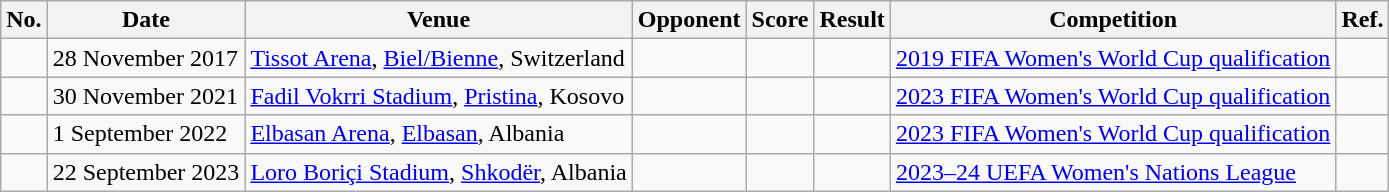<table class="wikitable">
<tr>
<th>No.</th>
<th>Date</th>
<th>Venue</th>
<th>Opponent</th>
<th>Score</th>
<th>Result</th>
<th>Competition</th>
<th>Ref.</th>
</tr>
<tr>
<td></td>
<td>28 November 2017</td>
<td><a href='#'>Tissot Arena</a>, <a href='#'>Biel/Bienne</a>, Switzerland</td>
<td></td>
<td></td>
<td></td>
<td><a href='#'>2019 FIFA Women's World Cup qualification</a></td>
<td></td>
</tr>
<tr>
<td></td>
<td>30 November 2021</td>
<td><a href='#'>Fadil Vokrri Stadium</a>, <a href='#'>Pristina</a>, Kosovo</td>
<td></td>
<td></td>
<td></td>
<td><a href='#'>2023 FIFA Women's World Cup qualification</a></td>
<td></td>
</tr>
<tr>
<td></td>
<td>1 September 2022</td>
<td><a href='#'>Elbasan Arena</a>, <a href='#'>Elbasan</a>, Albania</td>
<td></td>
<td></td>
<td></td>
<td><a href='#'>2023 FIFA Women's World Cup qualification</a></td>
<td></td>
</tr>
<tr>
<td></td>
<td>22 September 2023</td>
<td><a href='#'>Loro Boriçi Stadium</a>, <a href='#'>Shkodër</a>, Albania</td>
<td></td>
<td></td>
<td></td>
<td><a href='#'>2023–24 UEFA Women's Nations League</a></td>
<td></td>
</tr>
</table>
